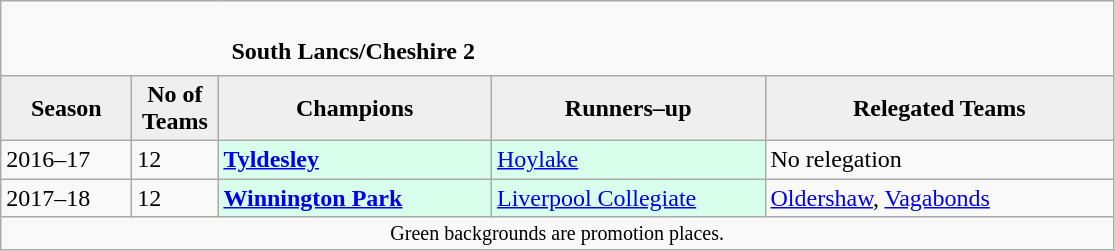<table class="wikitable" style="text-align: left;">
<tr>
<td colspan="11" cellpadding="0" cellspacing="0"><br><table border="0" style="width:100%;" cellpadding="0" cellspacing="0">
<tr>
<td style="width:20%; border:0;"></td>
<td style="border:0;"><strong>South Lancs/Cheshire 2</strong></td>
<td style="width:20%; border:0;"></td>
</tr>
</table>
</td>
</tr>
<tr>
<th style="background:#efefef; width:80px;">Season</th>
<th style="background:#efefef; width:50px;">No of Teams</th>
<th style="background:#efefef; width:175px;">Champions</th>
<th style="background:#efefef; width:175px;">Runners–up</th>
<th style="background:#efefef; width:225px;">Relegated Teams</th>
</tr>
<tr align=left>
<td>2016–17</td>
<td>12</td>
<td style="background:#d8ffeb;"><strong><a href='#'>Tyldesley</a></strong></td>
<td style="background:#d8ffeb;"><a href='#'>Hoylake</a></td>
<td>No relegation</td>
</tr>
<tr>
<td>2017–18</td>
<td>12</td>
<td style="background:#d8ffeb;"><strong><a href='#'>Winnington Park</a></strong></td>
<td style="background:#d8ffeb;"><a href='#'>Liverpool Collegiate</a></td>
<td><a href='#'>Oldershaw</a>, <a href='#'>Vagabonds</a></td>
</tr>
<tr>
<td colspan="15"  style="border:0; font-size:smaller; text-align:center;">Green backgrounds are promotion places.</td>
</tr>
</table>
